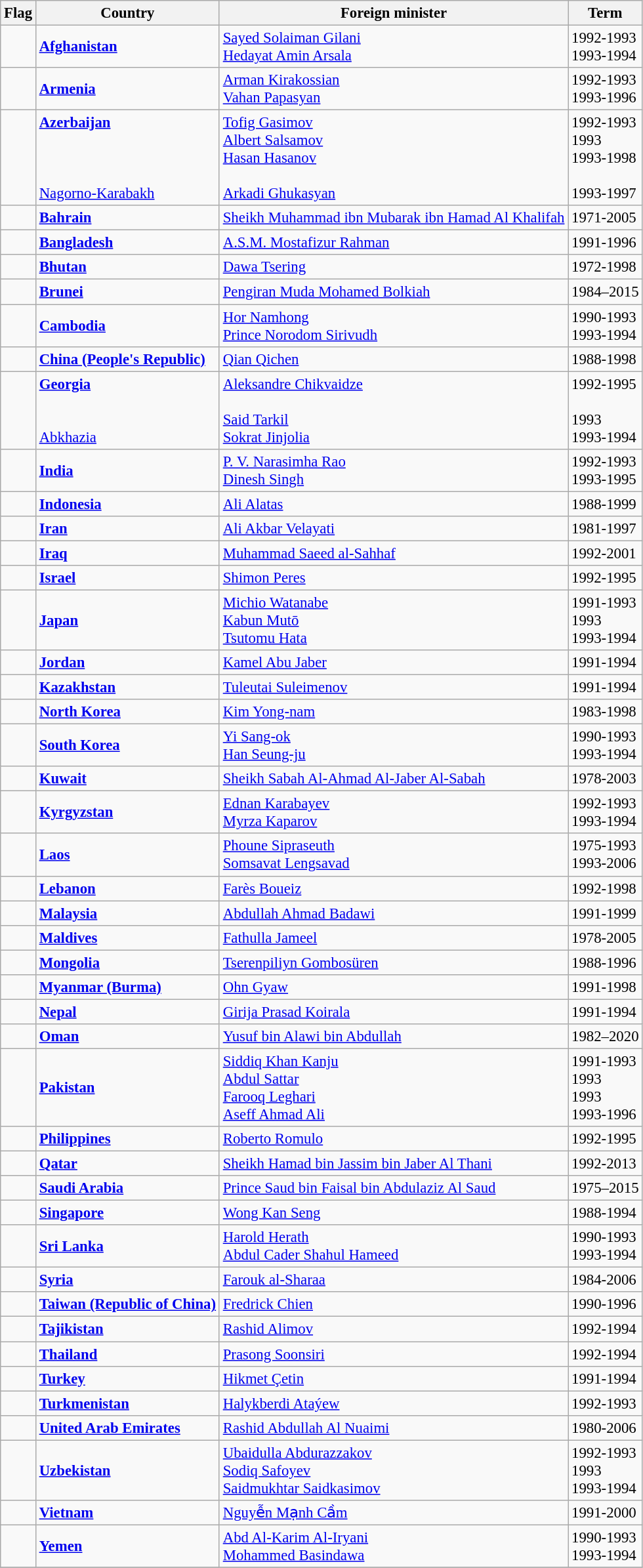<table class="wikitable" style="font-size:95%;">
<tr>
<th>Flag</th>
<th>Country</th>
<th>Foreign minister</th>
<th>Term</th>
</tr>
<tr>
<td></td>
<td><strong><a href='#'>Afghanistan</a></strong></td>
<td><a href='#'>Sayed Solaiman Gilani</a><br><a href='#'>Hedayat Amin Arsala</a></td>
<td>1992-1993<br>1993-1994</td>
</tr>
<tr>
<td></td>
<td><strong><a href='#'>Armenia</a></strong></td>
<td><a href='#'>Arman Kirakossian</a><br><a href='#'>Vahan Papasyan</a></td>
<td>1992-1993<br>1993-1996</td>
</tr>
<tr>
<td><br><br><br><br></td>
<td><strong><a href='#'>Azerbaijan</a></strong><br><br><br><br><a href='#'>Nagorno-Karabakh</a></td>
<td><a href='#'>Tofig Gasimov</a><br><a href='#'>Albert Salsamov</a><br><a href='#'>Hasan Hasanov</a><br><br><a href='#'>Arkadi Ghukasyan</a></td>
<td>1992-1993<br>1993<br>1993-1998<br><br>1993-1997</td>
</tr>
<tr>
<td></td>
<td><strong><a href='#'>Bahrain</a></strong></td>
<td><a href='#'>Sheikh Muhammad ibn Mubarak ibn Hamad Al Khalifah</a></td>
<td>1971-2005</td>
</tr>
<tr>
<td></td>
<td><strong><a href='#'>Bangladesh</a></strong></td>
<td><a href='#'>A.S.M. Mostafizur Rahman</a></td>
<td>1991-1996</td>
</tr>
<tr>
<td></td>
<td><strong><a href='#'>Bhutan</a></strong></td>
<td><a href='#'>Dawa Tsering</a></td>
<td>1972-1998</td>
</tr>
<tr>
<td></td>
<td><strong><a href='#'>Brunei</a></strong></td>
<td><a href='#'>Pengiran Muda Mohamed Bolkiah</a></td>
<td>1984–2015</td>
</tr>
<tr>
<td></td>
<td><strong><a href='#'>Cambodia</a></strong></td>
<td><a href='#'>Hor Namhong</a><br><a href='#'>Prince Norodom Sirivudh</a></td>
<td>1990-1993<br>1993-1994</td>
</tr>
<tr>
<td></td>
<td><strong><a href='#'>China (People's Republic)</a></strong></td>
<td><a href='#'>Qian Qichen</a></td>
<td>1988-1998</td>
</tr>
<tr>
<td><br><br><br></td>
<td><strong><a href='#'>Georgia</a></strong><br><br><br><a href='#'>Abkhazia</a></td>
<td><a href='#'>Aleksandre Chikvaidze</a><br><br><a href='#'>Said Tarkil</a><br><a href='#'>Sokrat Jinjolia</a></td>
<td>1992-1995<br><br>1993<br>1993-1994</td>
</tr>
<tr>
<td></td>
<td><strong><a href='#'>India</a></strong></td>
<td><a href='#'>P. V. Narasimha Rao</a><br><a href='#'>Dinesh Singh</a></td>
<td>1992-1993<br>1993-1995</td>
</tr>
<tr>
<td></td>
<td><strong><a href='#'>Indonesia</a></strong></td>
<td><a href='#'>Ali Alatas</a></td>
<td>1988-1999</td>
</tr>
<tr>
<td></td>
<td><strong><a href='#'>Iran</a></strong></td>
<td><a href='#'>Ali Akbar Velayati</a></td>
<td>1981-1997</td>
</tr>
<tr>
<td></td>
<td><strong><a href='#'>Iraq</a></strong></td>
<td><a href='#'>Muhammad Saeed al-Sahhaf</a></td>
<td>1992-2001</td>
</tr>
<tr>
<td></td>
<td><strong><a href='#'>Israel</a></strong></td>
<td><a href='#'>Shimon Peres</a></td>
<td>1992-1995</td>
</tr>
<tr>
<td></td>
<td><strong><a href='#'>Japan</a></strong></td>
<td><a href='#'>Michio Watanabe</a><br><a href='#'>Kabun Mutō</a><br><a href='#'>Tsutomu Hata</a></td>
<td>1991-1993<br>1993<br>1993-1994</td>
</tr>
<tr>
<td></td>
<td><strong><a href='#'>Jordan</a></strong></td>
<td><a href='#'>Kamel Abu Jaber</a></td>
<td>1991-1994</td>
</tr>
<tr>
<td></td>
<td><strong><a href='#'>Kazakhstan</a></strong></td>
<td><a href='#'>Tuleutai Suleimenov</a></td>
<td>1991-1994</td>
</tr>
<tr>
<td></td>
<td><strong><a href='#'>North Korea</a></strong></td>
<td><a href='#'>Kim Yong-nam</a></td>
<td>1983-1998</td>
</tr>
<tr>
<td></td>
<td><strong><a href='#'>South Korea</a></strong></td>
<td><a href='#'>Yi Sang-ok</a><br><a href='#'>Han Seung-ju</a></td>
<td>1990-1993<br>1993-1994</td>
</tr>
<tr>
<td></td>
<td><strong><a href='#'>Kuwait</a></strong></td>
<td><a href='#'>Sheikh Sabah Al-Ahmad Al-Jaber Al-Sabah</a></td>
<td>1978-2003</td>
</tr>
<tr>
<td></td>
<td><strong><a href='#'>Kyrgyzstan</a></strong></td>
<td><a href='#'>Ednan Karabayev</a><br><a href='#'>Myrza Kaparov</a></td>
<td>1992-1993<br>1993-1994</td>
</tr>
<tr>
<td></td>
<td><strong><a href='#'>Laos</a></strong></td>
<td><a href='#'>Phoune Sipraseuth</a><br><a href='#'>Somsavat Lengsavad</a></td>
<td>1975-1993<br>1993-2006</td>
</tr>
<tr>
<td></td>
<td><strong><a href='#'>Lebanon</a></strong></td>
<td><a href='#'>Farès Boueiz</a></td>
<td>1992-1998</td>
</tr>
<tr>
<td></td>
<td><strong><a href='#'>Malaysia</a></strong></td>
<td><a href='#'>Abdullah Ahmad Badawi</a></td>
<td>1991-1999</td>
</tr>
<tr>
<td></td>
<td><strong><a href='#'>Maldives</a></strong></td>
<td><a href='#'>Fathulla Jameel</a></td>
<td>1978-2005</td>
</tr>
<tr>
<td></td>
<td><strong><a href='#'>Mongolia</a></strong></td>
<td><a href='#'>Tserenpiliyn Gombosüren</a></td>
<td>1988-1996</td>
</tr>
<tr>
<td></td>
<td><strong><a href='#'>Myanmar (Burma)</a></strong></td>
<td><a href='#'>Ohn Gyaw</a></td>
<td>1991-1998</td>
</tr>
<tr>
<td></td>
<td><strong><a href='#'>Nepal</a></strong></td>
<td><a href='#'>Girija Prasad Koirala</a></td>
<td>1991-1994</td>
</tr>
<tr>
<td></td>
<td><strong><a href='#'>Oman</a></strong></td>
<td><a href='#'>Yusuf bin Alawi bin Abdullah</a></td>
<td>1982–2020</td>
</tr>
<tr>
<td></td>
<td><strong><a href='#'>Pakistan</a></strong></td>
<td><a href='#'>Siddiq Khan Kanju</a><br><a href='#'>Abdul Sattar</a><br><a href='#'>Farooq Leghari</a><br><a href='#'>Aseff Ahmad Ali</a></td>
<td>1991-1993<br>1993<br>1993<br>1993-1996</td>
</tr>
<tr>
<td></td>
<td><strong><a href='#'>Philippines</a></strong></td>
<td><a href='#'>Roberto Romulo</a></td>
<td>1992-1995</td>
</tr>
<tr>
<td></td>
<td><strong><a href='#'>Qatar</a></strong></td>
<td><a href='#'>Sheikh Hamad bin Jassim bin Jaber Al Thani</a></td>
<td>1992-2013</td>
</tr>
<tr>
<td></td>
<td><strong><a href='#'>Saudi Arabia</a></strong></td>
<td><a href='#'>Prince Saud bin Faisal bin Abdulaziz Al Saud</a></td>
<td>1975–2015</td>
</tr>
<tr>
<td></td>
<td><strong><a href='#'>Singapore</a></strong></td>
<td><a href='#'>Wong Kan Seng</a></td>
<td>1988-1994</td>
</tr>
<tr>
<td></td>
<td><strong><a href='#'>Sri Lanka</a></strong></td>
<td><a href='#'>Harold Herath</a><br><a href='#'>Abdul Cader Shahul Hameed</a></td>
<td>1990-1993<br>1993-1994</td>
</tr>
<tr>
<td></td>
<td><strong><a href='#'>Syria</a></strong></td>
<td><a href='#'>Farouk al-Sharaa</a></td>
<td>1984-2006</td>
</tr>
<tr>
<td></td>
<td><strong><a href='#'>Taiwan (Republic of China)</a></strong></td>
<td><a href='#'>Fredrick Chien</a></td>
<td>1990-1996</td>
</tr>
<tr>
<td></td>
<td><strong><a href='#'>Tajikistan</a></strong></td>
<td><a href='#'>Rashid Alimov</a></td>
<td>1992-1994</td>
</tr>
<tr>
<td></td>
<td><strong><a href='#'>Thailand</a></strong></td>
<td><a href='#'>Prasong Soonsiri</a></td>
<td>1992-1994</td>
</tr>
<tr>
<td></td>
<td><strong><a href='#'>Turkey</a></strong></td>
<td><a href='#'>Hikmet Çetin</a></td>
<td>1991-1994</td>
</tr>
<tr>
<td></td>
<td><strong><a href='#'>Turkmenistan</a></strong></td>
<td><a href='#'>Halykberdi Ataýew</a></td>
<td>1992-1993</td>
</tr>
<tr>
<td></td>
<td><strong><a href='#'>United Arab Emirates</a></strong></td>
<td><a href='#'>Rashid Abdullah Al Nuaimi</a></td>
<td>1980-2006</td>
</tr>
<tr>
<td></td>
<td><strong><a href='#'>Uzbekistan</a></strong></td>
<td><a href='#'>Ubaidulla Abdurazzakov</a><br><a href='#'>Sodiq Safoyev</a><br><a href='#'>Saidmukhtar Saidkasimov</a></td>
<td>1992-1993<br>1993<br>1993-1994</td>
</tr>
<tr>
<td></td>
<td><strong><a href='#'>Vietnam</a></strong></td>
<td><a href='#'>Nguyễn Mạnh Cầm</a></td>
<td>1991-2000</td>
</tr>
<tr>
<td></td>
<td><strong><a href='#'>Yemen</a></strong></td>
<td><a href='#'>Abd Al-Karim Al-Iryani</a><br><a href='#'>Mohammed Basindawa</a></td>
<td>1990-1993<br>1993-1994</td>
</tr>
<tr>
</tr>
</table>
